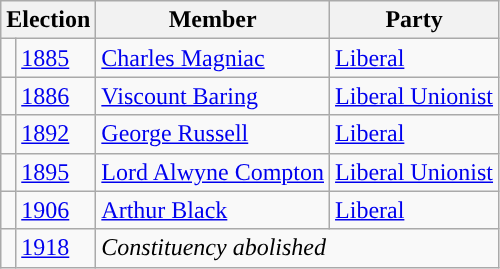<table class="wikitable">
<tr>
<th colspan="2">Election</th>
<th>Member</th>
<th>Party</th>
</tr>
<tr>
<td style="color:inherit;background-color: "></td>
<td><a href='#'>1885</a></td>
<td><a href='#'>Charles Magniac</a></td>
<td><a href='#'>Liberal</a></td>
</tr>
<tr>
<td style="color:inherit;background-color: "></td>
<td><a href='#'>1886</a></td>
<td><a href='#'>Viscount Baring</a></td>
<td><a href='#'>Liberal Unionist</a></td>
</tr>
<tr>
<td style="color:inherit;background-color: "></td>
<td><a href='#'>1892</a></td>
<td><a href='#'>George Russell</a></td>
<td><a href='#'>Liberal</a></td>
</tr>
<tr>
<td style="color:inherit;background-color: "></td>
<td><a href='#'>1895</a></td>
<td><a href='#'>Lord Alwyne Compton</a></td>
<td><a href='#'>Liberal Unionist</a></td>
</tr>
<tr>
<td style="color:inherit;background-color: "></td>
<td><a href='#'>1906</a></td>
<td><a href='#'>Arthur Black</a></td>
<td><a href='#'>Liberal</a></td>
</tr>
<tr>
<td></td>
<td><a href='#'>1918</a></td>
<td colspan="2"><em>Constituency abolished</em></td>
</tr>
</table>
